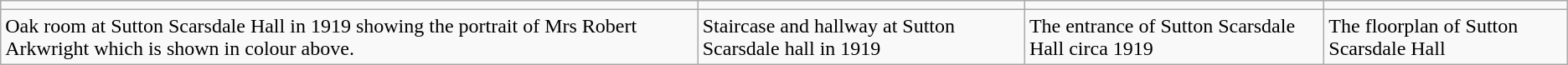<table class="wikitable" border="1">
<tr>
<td></td>
<td></td>
<td></td>
<td></td>
</tr>
<tr>
<td>Oak room at Sutton Scarsdale Hall in 1919 showing the portrait of Mrs Robert Arkwright which is shown in colour above.</td>
<td>Staircase and hallway at Sutton Scarsdale hall in 1919</td>
<td>The entrance of Sutton Scarsdale Hall circa 1919</td>
<td>The floorplan of Sutton Scarsdale Hall</td>
</tr>
</table>
